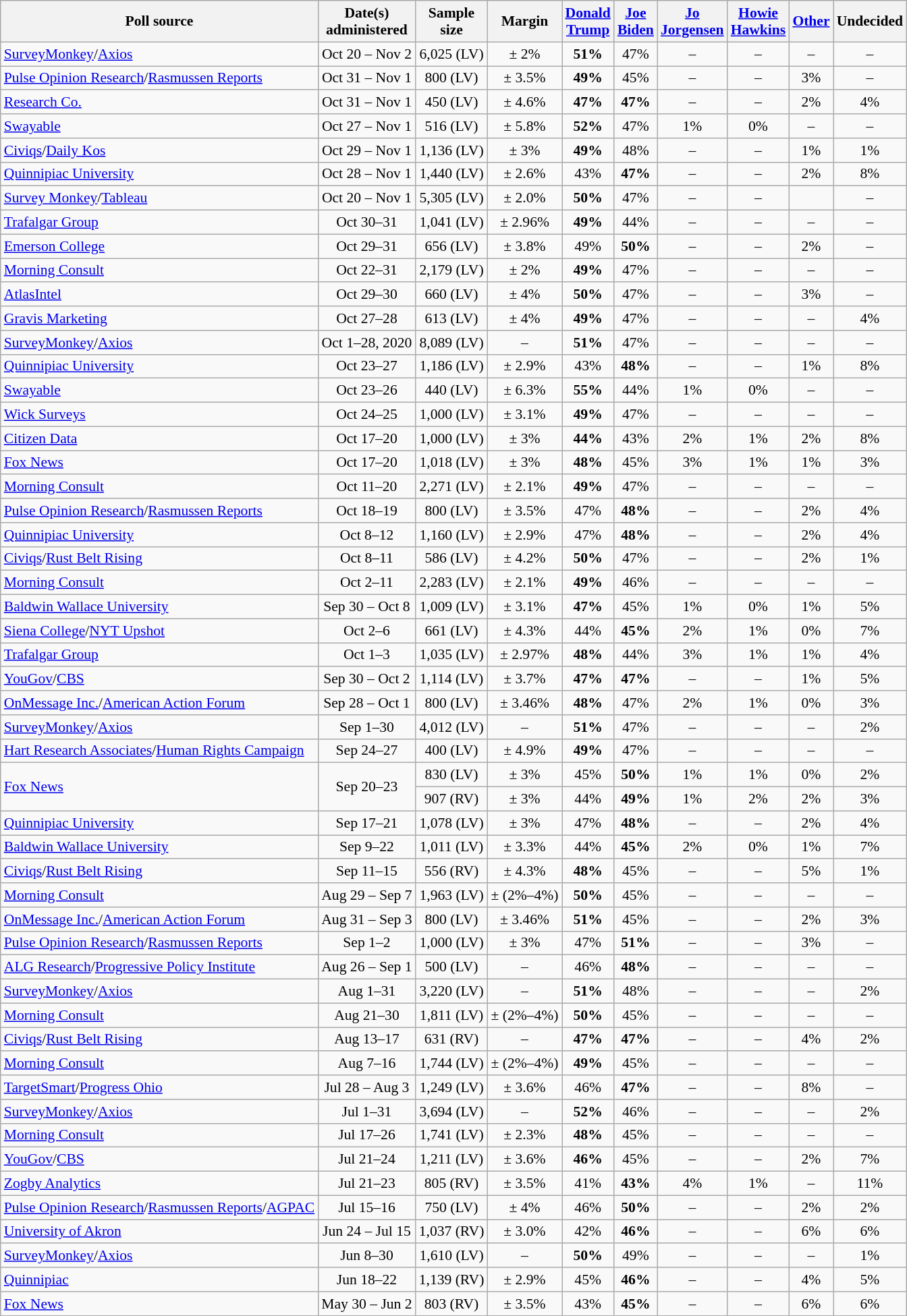<table class="wikitable sortable mw-collapsible mw-collapsed" style="text-align:center;font-size:90%;line-height:17px">
<tr>
<th>Poll source</th>
<th>Date(s)<br>administered</th>
<th>Sample<br>size</th>
<th>Margin<br></th>
<th class="unsortable"><a href='#'>Donald<br>Trump</a><br></th>
<th class="unsortable"><a href='#'>Joe<br>Biden</a><br></th>
<th class="unsortable"><a href='#'>Jo<br>Jorgensen</a><br></th>
<th class="unsortable"><a href='#'>Howie<br>Hawkins</a><br></th>
<th class="unsortable"><a href='#'>Other</a></th>
<th class="unsortable">Undecided</th>
</tr>
<tr>
<td style="text-align:left;"><a href='#'>SurveyMonkey</a>/<a href='#'>Axios</a></td>
<td>Oct 20 – Nov 2</td>
<td>6,025 (LV)</td>
<td>± 2%</td>
<td><strong>51%</strong></td>
<td>47%</td>
<td>–</td>
<td>–</td>
<td>–</td>
<td>–</td>
</tr>
<tr>
<td style="text-align:left;"><a href='#'>Pulse Opinion Research</a>/<a href='#'>Rasmussen Reports</a></td>
<td>Oct 31 – Nov 1</td>
<td>800 (LV)</td>
<td>± 3.5%</td>
<td><strong>49%</strong></td>
<td>45%</td>
<td>–</td>
<td>–</td>
<td>3%</td>
<td>–</td>
</tr>
<tr>
<td style="text-align:left;"><a href='#'>Research Co.</a></td>
<td>Oct 31 – Nov 1</td>
<td>450 (LV)</td>
<td>± 4.6%</td>
<td><strong>47%</strong></td>
<td><strong>47%</strong></td>
<td>–</td>
<td>–</td>
<td>2%</td>
<td>4%</td>
</tr>
<tr>
<td style="text-align:left;"><a href='#'>Swayable</a></td>
<td>Oct 27 – Nov 1</td>
<td>516 (LV)</td>
<td>± 5.8%</td>
<td><strong>52%</strong></td>
<td>47%</td>
<td>1%</td>
<td>0%</td>
<td>–</td>
<td>–</td>
</tr>
<tr>
<td style="text-align:left;"><a href='#'>Civiqs</a>/<a href='#'>Daily Kos</a></td>
<td>Oct 29 – Nov 1</td>
<td>1,136 (LV)</td>
<td>± 3%</td>
<td><strong>49%</strong></td>
<td>48%</td>
<td>–</td>
<td>–</td>
<td>1%</td>
<td>1%</td>
</tr>
<tr>
<td style="text-align:left;"><a href='#'>Quinnipiac University</a></td>
<td>Oct 28 – Nov 1</td>
<td>1,440 (LV)</td>
<td>± 2.6%</td>
<td>43%</td>
<td><strong>47%</strong></td>
<td>–</td>
<td>–</td>
<td>2%</td>
<td>8%</td>
</tr>
<tr>
<td style="text-align:left;"><a href='#'>Survey Monkey</a>/<a href='#'>Tableau</a></td>
<td>Oct 20 – Nov 1</td>
<td>5,305 (LV)</td>
<td>± 2.0%</td>
<td><strong>50%</strong></td>
<td>47%</td>
<td>–</td>
<td>–</td>
<td></td>
<td>–</td>
</tr>
<tr>
<td style="text-align:left;"><a href='#'>Trafalgar Group</a></td>
<td>Oct 30–31</td>
<td>1,041 (LV)</td>
<td>± 2.96%</td>
<td><strong>49%</strong></td>
<td>44%</td>
<td>–</td>
<td>–</td>
<td>–</td>
<td>–</td>
</tr>
<tr>
<td style="text-align:left;"><a href='#'>Emerson College</a></td>
<td>Oct 29–31</td>
<td>656 (LV)</td>
<td>± 3.8%</td>
<td>49%</td>
<td><strong>50%</strong></td>
<td>–</td>
<td>–</td>
<td>2%</td>
<td>–</td>
</tr>
<tr>
<td style="text-align:left;"><a href='#'>Morning Consult</a></td>
<td>Oct 22–31</td>
<td>2,179 (LV)</td>
<td>± 2%</td>
<td><strong>49%</strong></td>
<td>47%</td>
<td>–</td>
<td>–</td>
<td>–</td>
<td>–</td>
</tr>
<tr>
<td style="text-align:left;"><a href='#'>AtlasIntel</a></td>
<td>Oct 29–30</td>
<td>660 (LV)</td>
<td>± 4%</td>
<td><strong>50%</strong></td>
<td>47%</td>
<td>–</td>
<td>–</td>
<td>3%</td>
<td>–</td>
</tr>
<tr>
<td style="text-align:left;"><a href='#'>Gravis Marketing</a></td>
<td>Oct 27–28</td>
<td>613 (LV)</td>
<td>± 4%</td>
<td><strong>49%</strong></td>
<td>47%</td>
<td>–</td>
<td>–</td>
<td>–</td>
<td>4%</td>
</tr>
<tr>
<td style="text-align:left;"><a href='#'>SurveyMonkey</a>/<a href='#'>Axios</a></td>
<td>Oct 1–28, 2020</td>
<td>8,089 (LV)</td>
<td>–</td>
<td><strong>51%</strong></td>
<td>47%</td>
<td>–</td>
<td>–</td>
<td>–</td>
<td>–</td>
</tr>
<tr>
<td style="text-align:left;"><a href='#'>Quinnipiac University</a></td>
<td>Oct 23–27</td>
<td>1,186 (LV)</td>
<td>± 2.9%</td>
<td>43%</td>
<td><strong>48%</strong></td>
<td>–</td>
<td>–</td>
<td>1%</td>
<td>8%</td>
</tr>
<tr>
<td style="text-align:left;"><a href='#'>Swayable</a></td>
<td>Oct 23–26</td>
<td>440 (LV)</td>
<td>± 6.3%</td>
<td><strong>55%</strong></td>
<td>44%</td>
<td>1%</td>
<td>0%</td>
<td>–</td>
<td>–</td>
</tr>
<tr>
<td style="text-align:left;"><a href='#'>Wick Surveys</a></td>
<td>Oct 24–25</td>
<td>1,000 (LV)</td>
<td>± 3.1%</td>
<td><strong>49%</strong></td>
<td>47%</td>
<td>–</td>
<td>–</td>
<td>–</td>
<td>–</td>
</tr>
<tr>
<td style="text-align:left;"><a href='#'>Citizen Data</a></td>
<td>Oct 17–20</td>
<td>1,000 (LV)</td>
<td>± 3%</td>
<td><strong>44%</strong></td>
<td>43%</td>
<td>2%</td>
<td>1%</td>
<td>2%</td>
<td>8%</td>
</tr>
<tr>
<td style="text-align:left;"><a href='#'>Fox News</a></td>
<td>Oct 17–20</td>
<td>1,018 (LV)</td>
<td>± 3%</td>
<td><strong>48%</strong></td>
<td>45%</td>
<td>3%</td>
<td>1%</td>
<td>1%</td>
<td>3%</td>
</tr>
<tr>
<td style="text-align:left;"><a href='#'>Morning Consult</a></td>
<td>Oct 11–20</td>
<td>2,271 (LV)</td>
<td>± 2.1%</td>
<td><strong>49%</strong></td>
<td>47%</td>
<td>–</td>
<td>–</td>
<td>–</td>
<td>–</td>
</tr>
<tr>
<td style="text-align:left;"><a href='#'>Pulse Opinion Research</a>/<a href='#'>Rasmussen Reports</a></td>
<td>Oct 18–19</td>
<td>800 (LV)</td>
<td>± 3.5%</td>
<td>47%</td>
<td><strong>48%</strong></td>
<td>–</td>
<td>–</td>
<td>2%</td>
<td>4%</td>
</tr>
<tr>
<td style="text-align:left;"><a href='#'>Quinnipiac University</a></td>
<td>Oct 8–12</td>
<td>1,160 (LV)</td>
<td>± 2.9%</td>
<td>47%</td>
<td><strong>48%</strong></td>
<td>–</td>
<td>–</td>
<td>2%</td>
<td>4%</td>
</tr>
<tr>
<td style="text-align:left;"><a href='#'>Civiqs</a>/<a href='#'>Rust Belt Rising</a></td>
<td>Oct 8–11</td>
<td>586 (LV)</td>
<td>± 4.2%</td>
<td><strong>50%</strong></td>
<td>47%</td>
<td>–</td>
<td>–</td>
<td>2%</td>
<td>1%</td>
</tr>
<tr>
<td style="text-align:left;"><a href='#'>Morning Consult</a></td>
<td>Oct 2–11</td>
<td>2,283 (LV)</td>
<td>± 2.1%</td>
<td><strong>49%</strong></td>
<td>46%</td>
<td>–</td>
<td>–</td>
<td>–</td>
<td>–</td>
</tr>
<tr>
<td style="text-align:left;"><a href='#'>Baldwin Wallace University</a></td>
<td>Sep 30 – Oct 8</td>
<td>1,009 (LV)</td>
<td>± 3.1%</td>
<td><strong>47%</strong></td>
<td>45%</td>
<td>1%</td>
<td>0%</td>
<td>1%</td>
<td>5%</td>
</tr>
<tr>
<td style="text-align:left;"><a href='#'>Siena College</a>/<a href='#'>NYT Upshot</a></td>
<td>Oct 2–6</td>
<td>661 (LV)</td>
<td>± 4.3%</td>
<td>44%</td>
<td><strong>45%</strong></td>
<td>2%</td>
<td>1%</td>
<td>0%</td>
<td>7%</td>
</tr>
<tr>
<td style="text-align:left;"><a href='#'>Trafalgar Group</a></td>
<td>Oct 1–3</td>
<td>1,035 (LV)</td>
<td>± 2.97%</td>
<td><strong>48%</strong></td>
<td>44%</td>
<td>3%</td>
<td>1%</td>
<td>1%</td>
<td>4%</td>
</tr>
<tr>
<td style="text-align:left;"><a href='#'>YouGov</a>/<a href='#'>CBS</a></td>
<td>Sep 30 – Oct 2</td>
<td>1,114 (LV)</td>
<td>± 3.7%</td>
<td><strong>47%</strong></td>
<td><strong>47%</strong></td>
<td>–</td>
<td>–</td>
<td>1%</td>
<td>5%</td>
</tr>
<tr>
<td style="text-align:left;"><a href='#'>OnMessage Inc.</a>/<a href='#'>American Action Forum</a></td>
<td>Sep 28 – Oct 1</td>
<td>800 (LV)</td>
<td>± 3.46%</td>
<td><strong>48%</strong></td>
<td>47%</td>
<td>2%</td>
<td>1%</td>
<td>0%</td>
<td>3%</td>
</tr>
<tr>
<td style="text-align:left;"><a href='#'>SurveyMonkey</a>/<a href='#'>Axios</a></td>
<td>Sep 1–30</td>
<td>4,012 (LV)</td>
<td>–</td>
<td><strong>51%</strong></td>
<td>47%</td>
<td>–</td>
<td>–</td>
<td>–</td>
<td>2%</td>
</tr>
<tr>
<td style="text-align:left;"><a href='#'>Hart Research Associates</a>/<a href='#'>Human Rights Campaign</a></td>
<td>Sep 24–27</td>
<td>400 (LV)</td>
<td>± 4.9%</td>
<td><strong>49%</strong></td>
<td>47%</td>
<td>–</td>
<td>–</td>
<td>–</td>
<td>–</td>
</tr>
<tr>
<td rowspan=2 style="text-align:left;"><a href='#'>Fox News</a></td>
<td rowspan=2>Sep 20–23</td>
<td>830 (LV)</td>
<td>± 3%</td>
<td>45%</td>
<td><strong>50%</strong></td>
<td>1%</td>
<td>1%</td>
<td>0%</td>
<td>2%</td>
</tr>
<tr>
<td>907 (RV)</td>
<td>± 3%</td>
<td>44%</td>
<td><strong>49%</strong></td>
<td>1%</td>
<td>2%</td>
<td>2%</td>
<td>3%</td>
</tr>
<tr>
<td style="text-align:left;"><a href='#'>Quinnipiac University</a></td>
<td>Sep 17–21</td>
<td>1,078 (LV)</td>
<td>± 3%</td>
<td>47%</td>
<td><strong>48%</strong></td>
<td>–</td>
<td>–</td>
<td>2%</td>
<td>4%</td>
</tr>
<tr>
<td style="text-align:left;"><a href='#'>Baldwin Wallace University</a></td>
<td>Sep 9–22</td>
<td>1,011 (LV)</td>
<td>± 3.3%</td>
<td>44%</td>
<td><strong>45%</strong></td>
<td>2%</td>
<td>0%</td>
<td>1%</td>
<td>7%</td>
</tr>
<tr>
<td style="text-align:left;"><a href='#'>Civiqs</a>/<a href='#'>Rust Belt Rising</a></td>
<td>Sep 11–15</td>
<td>556 (RV)</td>
<td>± 4.3%</td>
<td><strong>48%</strong></td>
<td>45%</td>
<td>–</td>
<td>–</td>
<td>5%</td>
<td>1%</td>
</tr>
<tr>
<td style="text-align:left;"><a href='#'>Morning Consult</a></td>
<td>Aug 29 – Sep 7</td>
<td>1,963 (LV)</td>
<td>± (2%–4%)</td>
<td><strong>50%</strong></td>
<td>45%</td>
<td>–</td>
<td>–</td>
<td>–</td>
<td>–</td>
</tr>
<tr>
<td style="text-align:left;"><a href='#'>OnMessage Inc.</a>/<a href='#'>American Action Forum</a></td>
<td>Aug 31 – Sep 3</td>
<td>800 (LV)</td>
<td>± 3.46%</td>
<td><strong>51%</strong></td>
<td>45%</td>
<td>–</td>
<td>–</td>
<td>2%</td>
<td>3%</td>
</tr>
<tr>
<td style="text-align:left;"><a href='#'>Pulse Opinion Research</a>/<a href='#'>Rasmussen Reports</a></td>
<td>Sep 1–2</td>
<td>1,000 (LV)</td>
<td>± 3%</td>
<td>47%</td>
<td><strong>51%</strong></td>
<td>–</td>
<td>–</td>
<td>3%</td>
<td>–</td>
</tr>
<tr>
<td style="text-align:left;"><a href='#'>ALG Research</a>/<a href='#'>Progressive Policy Institute</a></td>
<td>Aug 26 – Sep 1</td>
<td>500 (LV)</td>
<td>–</td>
<td>46%</td>
<td><strong>48%</strong></td>
<td>–</td>
<td>–</td>
<td>–</td>
<td>–</td>
</tr>
<tr>
<td style="text-align:left;"><a href='#'>SurveyMonkey</a>/<a href='#'>Axios</a></td>
<td>Aug 1–31</td>
<td>3,220 (LV)</td>
<td>–</td>
<td><strong>51%</strong></td>
<td>48%</td>
<td>–</td>
<td>–</td>
<td>–</td>
<td>2%</td>
</tr>
<tr>
<td style="text-align:left;"><a href='#'>Morning Consult</a></td>
<td>Aug 21–30</td>
<td>1,811 (LV)</td>
<td>± (2%–4%)</td>
<td><strong>50%</strong></td>
<td>45%</td>
<td>–</td>
<td>–</td>
<td>–</td>
<td>–</td>
</tr>
<tr>
<td style="text-align:left;"><a href='#'>Civiqs</a>/<a href='#'>Rust Belt Rising</a></td>
<td>Aug 13–17</td>
<td>631 (RV)</td>
<td>–</td>
<td><strong>47%</strong></td>
<td><strong>47%</strong></td>
<td>–</td>
<td>–</td>
<td>4%</td>
<td>2%</td>
</tr>
<tr>
<td style="text-align:left;"><a href='#'>Morning Consult</a></td>
<td>Aug 7–16</td>
<td>1,744 (LV)</td>
<td>± (2%–4%)</td>
<td><strong>49%</strong></td>
<td>45%</td>
<td>–</td>
<td>–</td>
<td>–</td>
<td>–</td>
</tr>
<tr>
<td style="text-align:left;"><a href='#'>TargetSmart</a>/<a href='#'>Progress Ohio</a></td>
<td>Jul 28 – Aug 3</td>
<td>1,249 (LV)</td>
<td>± 3.6%</td>
<td>46%</td>
<td><strong>47%</strong></td>
<td>–</td>
<td>–</td>
<td>8%</td>
<td>–</td>
</tr>
<tr>
<td style="text-align:left;"><a href='#'>SurveyMonkey</a>/<a href='#'>Axios</a></td>
<td>Jul 1–31</td>
<td>3,694 (LV)</td>
<td>–</td>
<td><strong>52%</strong></td>
<td>46%</td>
<td>–</td>
<td>–</td>
<td>–</td>
<td>2%</td>
</tr>
<tr>
<td style="text-align:left;"><a href='#'>Morning Consult</a></td>
<td>Jul 17–26</td>
<td>1,741 (LV)</td>
<td>± 2.3%</td>
<td><strong>48%</strong></td>
<td>45%</td>
<td>–</td>
<td>–</td>
<td>–</td>
<td>–</td>
</tr>
<tr>
<td style="text-align:left;"><a href='#'>YouGov</a>/<a href='#'>CBS</a></td>
<td>Jul 21–24</td>
<td>1,211 (LV)</td>
<td>± 3.6%</td>
<td><strong>46%</strong></td>
<td>45%</td>
<td>–</td>
<td>–</td>
<td>2%</td>
<td>7%</td>
</tr>
<tr>
<td style="text-align:left;"><a href='#'>Zogby Analytics</a></td>
<td>Jul 21–23</td>
<td>805 (RV)</td>
<td>± 3.5%</td>
<td>41%</td>
<td><strong>43%</strong></td>
<td>4%</td>
<td>1%</td>
<td>–</td>
<td>11%</td>
</tr>
<tr>
<td style="text-align:left;"><a href='#'>Pulse Opinion Research</a>/<a href='#'>Rasmussen Reports</a>/<a href='#'>AGPAC</a></td>
<td>Jul 15–16</td>
<td>750 (LV)</td>
<td>± 4%</td>
<td>46%</td>
<td><strong>50%</strong></td>
<td>–</td>
<td>–</td>
<td>2%</td>
<td>2%</td>
</tr>
<tr>
<td style="text-align:left;"><a href='#'>University of Akron</a></td>
<td>Jun 24 – Jul 15</td>
<td>1,037 (RV)</td>
<td>± 3.0%</td>
<td>42%</td>
<td><strong>46%</strong></td>
<td>–</td>
<td>–</td>
<td>6%</td>
<td>6%</td>
</tr>
<tr>
<td style="text-align:left;"><a href='#'>SurveyMonkey</a>/<a href='#'>Axios</a></td>
<td>Jun 8–30</td>
<td>1,610 (LV)</td>
<td>–</td>
<td><strong>50%</strong></td>
<td>49%</td>
<td>–</td>
<td>–</td>
<td>–</td>
<td>1%</td>
</tr>
<tr>
<td style="text-align:left;"><a href='#'>Quinnipiac</a></td>
<td>Jun 18–22</td>
<td>1,139 (RV)</td>
<td>± 2.9%</td>
<td>45%</td>
<td><strong>46%</strong></td>
<td>–</td>
<td>–</td>
<td>4%</td>
<td>5%</td>
</tr>
<tr>
<td style="text-align:left;"><a href='#'>Fox News</a></td>
<td>May 30 – Jun 2</td>
<td>803 (RV)</td>
<td>± 3.5%</td>
<td>43%</td>
<td><strong>45%</strong></td>
<td>–</td>
<td>–</td>
<td>6%</td>
<td>6%</td>
</tr>
</table>
